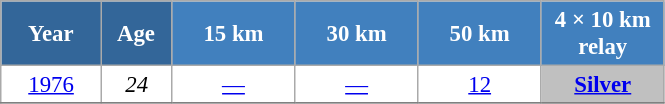<table class="wikitable" style="font-size:95%; text-align:center; border:grey solid 1px; border-collapse:collapse; background:#ffffff;">
<tr>
<th style="background-color:#369; color:white; width:60px;"> Year </th>
<th style="background-color:#369; color:white; width:40px;"> Age </th>
<th style="background-color:#4180be; color:white; width:75px;"> 15 km </th>
<th style="background-color:#4180be; color:white; width:75px;"> 30 km </th>
<th style="background-color:#4180be; color:white; width:75px;"> 50 km </th>
<th style="background-color:#4180be; color:white; width:75px;"> 4 × 10 km <br> relay </th>
</tr>
<tr>
<td><a href='#'>1976</a></td>
<td><em>24</em></td>
<td><a href='#'>—</a></td>
<td><a href='#'>—</a></td>
<td><a href='#'>12</a></td>
<td style="background:silver;"><a href='#'><strong>Silver</strong></a></td>
</tr>
<tr>
</tr>
</table>
